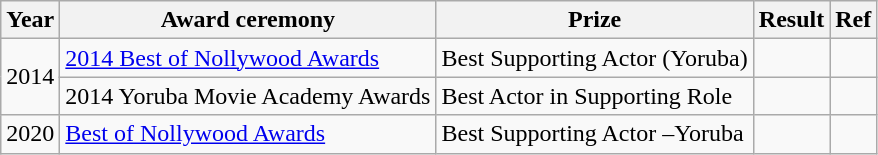<table class ="wikitable">
<tr>
<th>Year</th>
<th>Award ceremony</th>
<th>Prize</th>
<th>Result</th>
<th>Ref</th>
</tr>
<tr>
<td rowspan="2">2014</td>
<td><a href='#'>2014 Best of Nollywood Awards</a></td>
<td>Best Supporting Actor (Yoruba)</td>
<td></td>
<td></td>
</tr>
<tr>
<td>2014 Yoruba Movie Academy Awards</td>
<td>Best Actor in Supporting Role</td>
<td></td>
<td></td>
</tr>
<tr>
<td>2020</td>
<td><a href='#'>Best of Nollywood Awards</a></td>
<td>Best Supporting Actor –Yoruba</td>
<td></td>
<td></td>
</tr>
</table>
